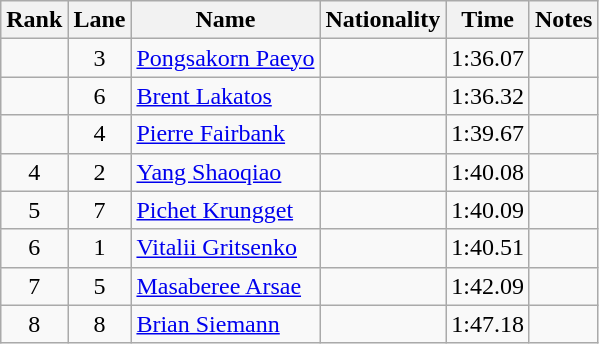<table class="wikitable sortable" style="text-align:center">
<tr>
<th>Rank</th>
<th>Lane</th>
<th>Name</th>
<th>Nationality</th>
<th>Time</th>
<th>Notes</th>
</tr>
<tr>
<td></td>
<td>3</td>
<td align="left"><a href='#'>Pongsakorn Paeyo</a></td>
<td align="left"></td>
<td>1:36.07</td>
<td></td>
</tr>
<tr>
<td></td>
<td>6</td>
<td align="left"><a href='#'>Brent Lakatos</a></td>
<td align="left"></td>
<td>1:36.32</td>
<td></td>
</tr>
<tr>
<td></td>
<td>4</td>
<td align="left"><a href='#'>Pierre Fairbank</a></td>
<td align="left"></td>
<td>1:39.67</td>
<td></td>
</tr>
<tr>
<td>4</td>
<td>2</td>
<td align="left"><a href='#'>Yang Shaoqiao</a></td>
<td align="left"></td>
<td>1:40.08</td>
<td></td>
</tr>
<tr>
<td>5</td>
<td>7</td>
<td align="left"><a href='#'>Pichet Krungget</a></td>
<td align="left"></td>
<td>1:40.09</td>
<td></td>
</tr>
<tr>
<td>6</td>
<td>1</td>
<td align="left"><a href='#'>Vitalii Gritsenko</a></td>
<td align="left"></td>
<td>1:40.51</td>
<td></td>
</tr>
<tr>
<td>7</td>
<td>5</td>
<td align="left"><a href='#'>Masaberee Arsae</a></td>
<td align="left"></td>
<td>1:42.09</td>
<td></td>
</tr>
<tr>
<td>8</td>
<td>8</td>
<td align="left"><a href='#'>Brian Siemann</a></td>
<td align="left"></td>
<td>1:47.18</td>
<td></td>
</tr>
</table>
